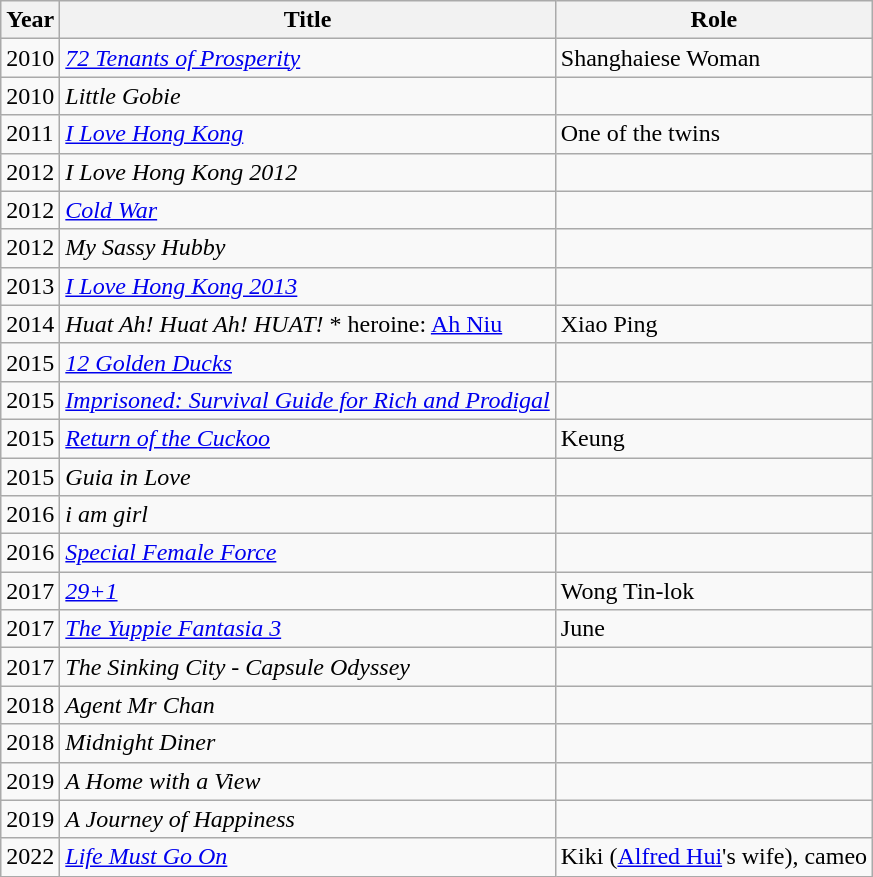<table class="wikitable sortable">
<tr>
<th>Year</th>
<th>Title</th>
<th>Role</th>
</tr>
<tr>
<td>2010</td>
<td><em><a href='#'>72 Tenants of Prosperity</a></em></td>
<td>Shanghaiese Woman</td>
</tr>
<tr>
<td>2010</td>
<td><em>Little Gobie</em></td>
<td></td>
</tr>
<tr>
<td>2011</td>
<td><em><a href='#'>I Love Hong Kong</a></em></td>
<td>One of the twins</td>
</tr>
<tr>
<td>2012</td>
<td><em>I Love Hong Kong 2012 </em></td>
<td></td>
</tr>
<tr>
<td>2012</td>
<td><em><a href='#'>Cold War</a></em></td>
<td></td>
</tr>
<tr>
<td>2012</td>
<td><em>My Sassy Hubby</em></td>
<td></td>
</tr>
<tr>
<td>2013</td>
<td><em><a href='#'>I Love Hong Kong 2013</a></em></td>
<td></td>
</tr>
<tr>
<td>2014</td>
<td><em>Huat Ah! Huat Ah! HUAT!</em> * heroine: <a href='#'>Ah Niu</a></td>
<td>Xiao Ping</td>
</tr>
<tr>
<td>2015</td>
<td><em><a href='#'>12 Golden Ducks</a></em></td>
<td></td>
</tr>
<tr>
<td>2015</td>
<td><em><a href='#'>Imprisoned: Survival Guide for Rich and Prodigal</a></em></td>
<td></td>
</tr>
<tr>
<td>2015</td>
<td><em><a href='#'>Return of the Cuckoo</a></em></td>
<td>Keung</td>
</tr>
<tr>
<td>2015</td>
<td><em>Guia in Love</em></td>
<td></td>
</tr>
<tr>
<td>2016</td>
<td><em>i am girl</em></td>
<td></td>
</tr>
<tr>
<td>2016</td>
<td><em><a href='#'>Special Female Force</a></em></td>
<td></td>
</tr>
<tr>
<td>2017</td>
<td><em><a href='#'>29+1</a></em></td>
<td>Wong Tin-lok</td>
</tr>
<tr>
<td>2017</td>
<td data-sort-value="Yuppie Fantasia 3, The"><em><a href='#'>The Yuppie Fantasia 3</a></em></td>
<td>June</td>
</tr>
<tr>
<td>2017</td>
<td data-sort-value="Sinking City - Capsule Odyssey, The"><em>The Sinking City - Capsule Odyssey</em></td>
<td></td>
</tr>
<tr>
<td>2018</td>
<td><em>Agent Mr Chan</em></td>
<td></td>
</tr>
<tr>
<td>2018</td>
<td><em>Midnight Diner</em></td>
<td></td>
</tr>
<tr>
<td>2019</td>
<td data-sort-value="Home with a View, A"><em>A Home with a View</em></td>
<td></td>
</tr>
<tr>
<td>2019</td>
<td data-sort-value="Journey of Happiness, A"><em>A Journey of Happiness</em></td>
<td></td>
</tr>
<tr>
<td>2022</td>
<td><em><a href='#'>Life Must Go On</a></em></td>
<td>Kiki (<a href='#'>Alfred Hui</a>'s wife), cameo</td>
</tr>
</table>
